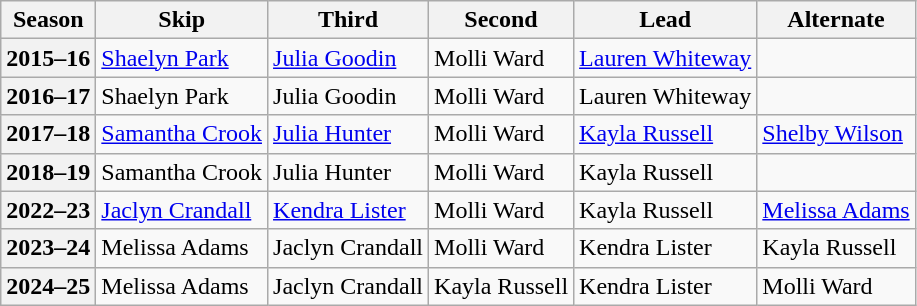<table class="wikitable">
<tr>
<th scope="col">Season</th>
<th scope="col">Skip</th>
<th scope="col">Third</th>
<th scope="col">Second</th>
<th scope="col">Lead</th>
<th scope="col">Alternate</th>
</tr>
<tr>
<th scope="row">2015–16</th>
<td><a href='#'>Shaelyn Park</a></td>
<td><a href='#'>Julia Goodin</a></td>
<td>Molli Ward</td>
<td><a href='#'>Lauren Whiteway</a></td>
<td></td>
</tr>
<tr>
<th scope="row">2016–17</th>
<td>Shaelyn Park</td>
<td>Julia Goodin</td>
<td>Molli Ward</td>
<td>Lauren Whiteway</td>
<td></td>
</tr>
<tr>
<th scope="row">2017–18</th>
<td><a href='#'>Samantha Crook</a></td>
<td><a href='#'>Julia Hunter</a></td>
<td>Molli Ward</td>
<td><a href='#'>Kayla Russell</a></td>
<td><a href='#'>Shelby Wilson</a></td>
</tr>
<tr>
<th scope="row">2018–19</th>
<td>Samantha Crook</td>
<td>Julia Hunter</td>
<td>Molli Ward</td>
<td>Kayla Russell</td>
<td></td>
</tr>
<tr>
<th scope="row">2022–23</th>
<td><a href='#'>Jaclyn Crandall</a></td>
<td><a href='#'>Kendra Lister</a></td>
<td>Molli Ward</td>
<td>Kayla Russell</td>
<td><a href='#'>Melissa Adams</a></td>
</tr>
<tr>
<th scope="row">2023–24</th>
<td>Melissa Adams</td>
<td>Jaclyn Crandall</td>
<td>Molli Ward</td>
<td>Kendra Lister</td>
<td>Kayla Russell</td>
</tr>
<tr>
<th scope="row">2024–25</th>
<td>Melissa Adams</td>
<td>Jaclyn Crandall</td>
<td>Kayla Russell</td>
<td>Kendra Lister</td>
<td>Molli Ward</td>
</tr>
</table>
